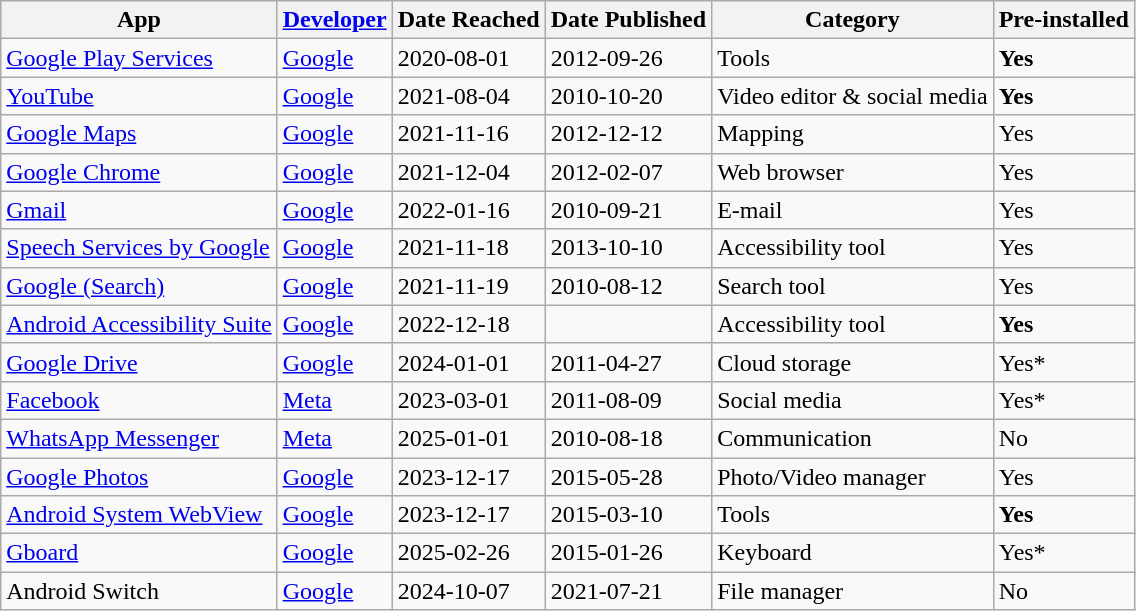<table class="wikitable sortable">
<tr>
<th>App</th>
<th><a href='#'>Developer</a></th>
<th>Date Reached</th>
<th>Date Published</th>
<th>Category</th>
<th>Pre-installed</th>
</tr>
<tr>
<td><a href='#'>Google Play Services</a></td>
<td><a href='#'>Google</a></td>
<td>2020-08-01</td>
<td>2012-09-26</td>
<td>Tools</td>
<td><strong>Yes</strong></td>
</tr>
<tr>
<td><a href='#'>YouTube</a></td>
<td><a href='#'>Google</a></td>
<td>2021-08-04</td>
<td>2010-10-20</td>
<td>Video editor & social media</td>
<td><strong>Yes</strong></td>
</tr>
<tr>
<td><a href='#'>Google Maps</a></td>
<td><a href='#'>Google</a></td>
<td>2021-11-16</td>
<td>2012-12-12</td>
<td>Mapping</td>
<td>Yes</td>
</tr>
<tr>
<td><a href='#'>Google Chrome</a></td>
<td><a href='#'>Google</a></td>
<td>2021-12-04</td>
<td>2012-02-07</td>
<td>Web browser</td>
<td>Yes</td>
</tr>
<tr>
<td><a href='#'>Gmail</a></td>
<td><a href='#'>Google</a></td>
<td>2022-01-16</td>
<td>2010-09-21</td>
<td>E-mail</td>
<td>Yes</td>
</tr>
<tr>
<td><a href='#'>Speech Services by Google</a></td>
<td><a href='#'>Google</a></td>
<td>2021-11-18</td>
<td>2013-10-10</td>
<td>Accessibility tool</td>
<td>Yes</td>
</tr>
<tr>
<td><a href='#'>Google (Search)</a></td>
<td><a href='#'>Google</a></td>
<td>2021-11-19</td>
<td>2010-08-12</td>
<td>Search tool</td>
<td>Yes</td>
</tr>
<tr>
<td><a href='#'>Android Accessibility Suite</a></td>
<td><a href='#'>Google</a></td>
<td>2022-12-18</td>
<td></td>
<td>Accessibility tool</td>
<td><strong>Yes</strong></td>
</tr>
<tr>
<td><a href='#'>Google Drive</a></td>
<td><a href='#'>Google</a></td>
<td>2024-01-01</td>
<td>2011-04-27</td>
<td>Cloud storage</td>
<td>Yes*</td>
</tr>
<tr>
<td><a href='#'>Facebook</a></td>
<td><a href='#'>Meta</a></td>
<td>2023-03-01</td>
<td>2011-08-09</td>
<td>Social media</td>
<td>Yes*</td>
</tr>
<tr>
<td><a href='#'>WhatsApp Messenger</a></td>
<td><a href='#'>Meta</a></td>
<td>2025-01-01</td>
<td>2010-08-18</td>
<td>Communication</td>
<td>No</td>
</tr>
<tr>
<td><a href='#'>Google Photos</a></td>
<td><a href='#'>Google</a></td>
<td>2023-12-17</td>
<td>2015-05-28</td>
<td>Photo/Video manager</td>
<td>Yes</td>
</tr>
<tr>
<td><a href='#'>Android System WebView</a></td>
<td><a href='#'>Google</a></td>
<td>2023-12-17</td>
<td>2015-03-10</td>
<td>Tools</td>
<td><strong>Yes</strong></td>
</tr>
<tr>
<td><a href='#'>Gboard</a></td>
<td><a href='#'>Google</a></td>
<td>2025-02-26</td>
<td>2015-01-26</td>
<td>Keyboard</td>
<td>Yes*</td>
</tr>
<tr>
<td>Android Switch</td>
<td><a href='#'>Google</a></td>
<td>2024-10-07</td>
<td>2021-07-21</td>
<td>File manager</td>
<td>No</td>
</tr>
</table>
